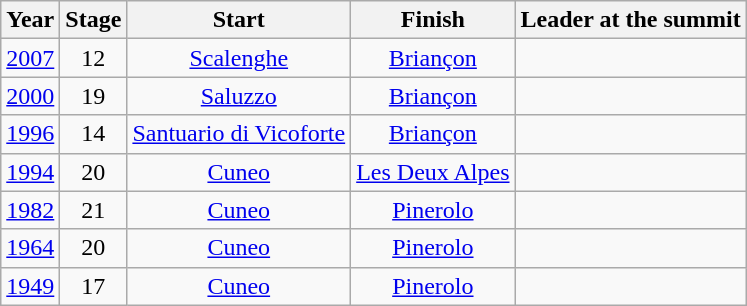<table class="wikitable" style="text-align: center;">
<tr>
<th>Year</th>
<th>Stage</th>
<th>Start</th>
<th>Finish</th>
<th>Leader at the summit</th>
</tr>
<tr>
<td><a href='#'>2007</a></td>
<td>12</td>
<td><a href='#'>Scalenghe</a></td>
<td><a href='#'>Briançon</a></td>
<td align=left></td>
</tr>
<tr>
<td><a href='#'>2000</a></td>
<td>19</td>
<td><a href='#'>Saluzzo</a></td>
<td><a href='#'>Briançon</a></td>
<td align=left></td>
</tr>
<tr>
<td><a href='#'>1996</a></td>
<td>14</td>
<td><a href='#'>Santuario di Vicoforte</a></td>
<td><a href='#'>Briançon</a></td>
<td align=left></td>
</tr>
<tr>
<td><a href='#'>1994</a></td>
<td>20</td>
<td><a href='#'>Cuneo</a></td>
<td><a href='#'>Les Deux Alpes</a></td>
<td align=left></td>
</tr>
<tr>
<td><a href='#'>1982</a></td>
<td>21</td>
<td><a href='#'>Cuneo</a></td>
<td><a href='#'>Pinerolo</a></td>
<td align=left></td>
</tr>
<tr>
<td><a href='#'>1964</a></td>
<td>20</td>
<td><a href='#'>Cuneo</a></td>
<td><a href='#'>Pinerolo</a></td>
<td align=left></td>
</tr>
<tr>
<td><a href='#'>1949</a></td>
<td>17</td>
<td><a href='#'>Cuneo</a></td>
<td><a href='#'>Pinerolo</a></td>
<td align=left></td>
</tr>
</table>
